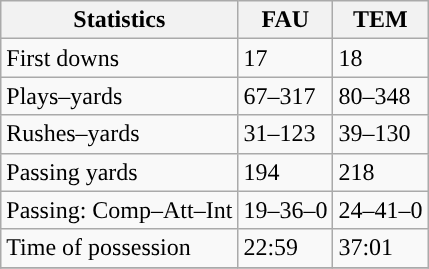<table class="wikitable" style="float: left;">
<tr>
<th>Statistics</th>
<th>FAU</th>
<th>TEM</th>
</tr>
<tr>
<td>First downs</td>
<td>17</td>
<td>18</td>
</tr>
<tr>
<td>Plays–yards</td>
<td>67–317</td>
<td>80–348</td>
</tr>
<tr>
<td>Rushes–yards</td>
<td>31–123</td>
<td>39–130</td>
</tr>
<tr>
<td>Passing yards</td>
<td>194</td>
<td>218</td>
</tr>
<tr>
<td>Passing: Comp–Att–Int</td>
<td>19–36–0</td>
<td>24–41–0</td>
</tr>
<tr>
<td>Time of possession</td>
<td>22:59</td>
<td>37:01</td>
</tr>
<tr>
</tr>
</table>
